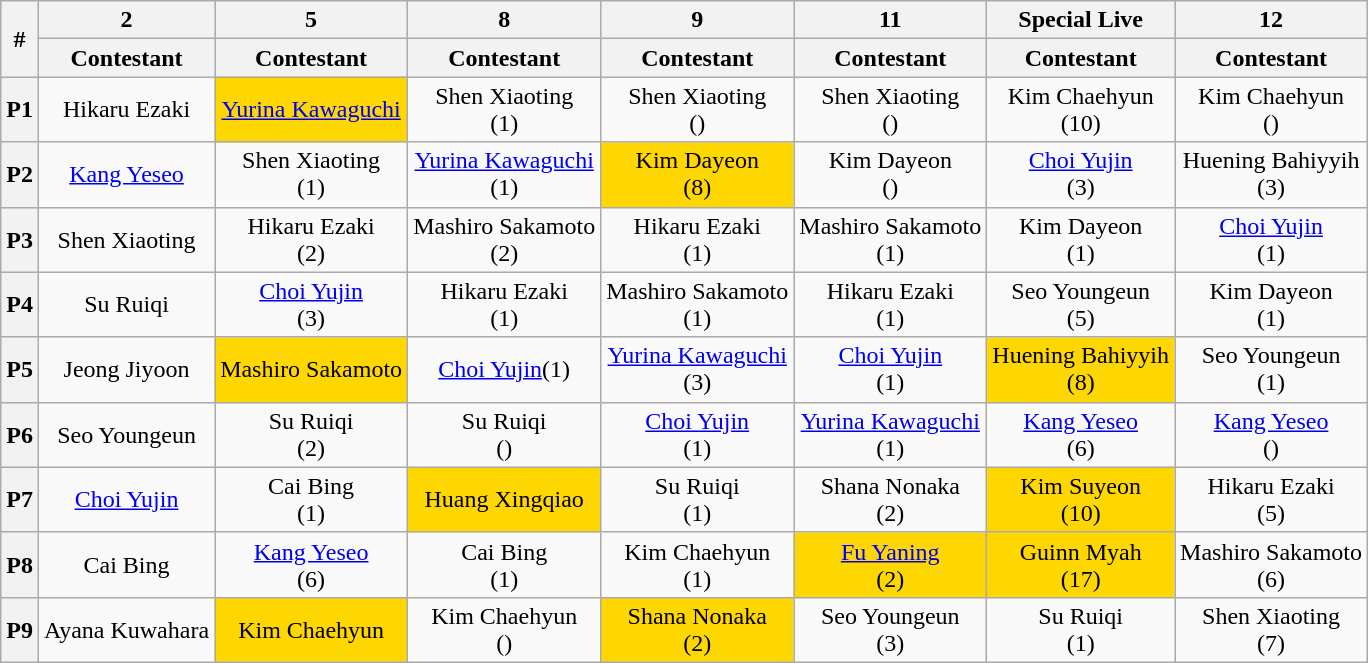<table class="wikitable sortable" style="text-align:center">
<tr>
<th rowspan="2">#</th>
<th colspan="1" class="unsortable"> 2</th>
<th colspan="1"> 5</th>
<th colspan="1"> 8</th>
<th colspan="1" class="unsortable"> 9</th>
<th colspan="1"> 11</th>
<th colspan="1">Special Live</th>
<th colspan="1"> 12</th>
</tr>
<tr>
<th>Contestant</th>
<th>Contestant</th>
<th>Contestant</th>
<th>Contestant</th>
<th>Contestant</th>
<th>Contestant</th>
<th>Contestant</th>
</tr>
<tr>
<th>P1</th>
<td>Hikaru Ezaki</td>
<td style="background:#FFD700"><a href='#'>Yurina Kawaguchi</a></td>
<td>Shen Xiaoting<br>(1)</td>
<td>Shen Xiaoting<br>()</td>
<td>Shen Xiaoting<br>()</td>
<td>Kim Chaehyun<br>(10)</td>
<td>Kim Chaehyun<br>()</td>
</tr>
<tr>
<th>P2</th>
<td><a href='#'>Kang Yeseo</a></td>
<td>Shen Xiaoting<br>(1)</td>
<td><a href='#'>Yurina Kawaguchi</a><br>(1)</td>
<td style="background:#FFD700">Kim Dayeon<br>(8)</td>
<td>Kim Dayeon<br>()</td>
<td><a href='#'>Choi Yujin</a><br>(3)</td>
<td>Huening Bahiyyih<br>(3)</td>
</tr>
<tr>
<th>P3</th>
<td>Shen Xiaoting</td>
<td>Hikaru Ezaki<br>(2)</td>
<td>Mashiro Sakamoto<br>(2)</td>
<td>Hikaru Ezaki<br>(1)</td>
<td>Mashiro Sakamoto<br>(1)</td>
<td>Kim Dayeon<br>(1)</td>
<td><a href='#'>Choi Yujin</a><br>(1)</td>
</tr>
<tr>
<th>P4</th>
<td>Su Ruiqi</td>
<td><a href='#'>Choi Yujin</a><br>(3)</td>
<td>Hikaru Ezaki<br>(1)</td>
<td>Mashiro Sakamoto<br>(1)</td>
<td>Hikaru Ezaki<br>(1)</td>
<td>Seo Youngeun<br>(5)</td>
<td>Kim Dayeon<br>(1)</td>
</tr>
<tr>
<th>P5</th>
<td>Jeong Jiyoon</td>
<td style="background:#FFD700">Mashiro Sakamoto</td>
<td><a href='#'>Choi Yujin</a>(1)</td>
<td><a href='#'>Yurina Kawaguchi</a><br>(3)</td>
<td><a href='#'>Choi Yujin</a><br>(1)</td>
<td style="background:#FFD700">Huening Bahiyyih<br>(8)</td>
<td>Seo Youngeun<br>(1)</td>
</tr>
<tr>
<th>P6</th>
<td>Seo Youngeun</td>
<td>Su Ruiqi<br>(2)</td>
<td>Su Ruiqi<br>()</td>
<td><a href='#'>Choi Yujin</a><br>(1)</td>
<td><a href='#'>Yurina Kawaguchi</a><br>(1)</td>
<td><a href='#'>Kang Yeseo</a><br>(6)</td>
<td><a href='#'>Kang Yeseo</a><br>()</td>
</tr>
<tr>
<th>P7</th>
<td><a href='#'>Choi Yujin</a></td>
<td>Cai Bing<br>(1)</td>
<td style="background:#FFD700">Huang Xingqiao</td>
<td>Su Ruiqi<br>(1)</td>
<td>Shana Nonaka<br>(2)</td>
<td style="background:#FFD700">Kim Suyeon<br>(10)</td>
<td>Hikaru Ezaki<br>(5)</td>
</tr>
<tr>
<th>P8</th>
<td>Cai Bing</td>
<td><a href='#'>Kang Yeseo</a><br>(6)</td>
<td>Cai Bing<br>(1)</td>
<td>Kim Chaehyun<br>(1)</td>
<td style="background:#FFD700"><a href='#'>Fu Yaning</a><br>(2)</td>
<td style="background:#FFD700">Guinn Myah<br>(17)</td>
<td>Mashiro Sakamoto<br>(6)</td>
</tr>
<tr>
<th>P9</th>
<td>Ayana Kuwahara</td>
<td style="background:#FFD700">Kim Chaehyun</td>
<td>Kim Chaehyun<br>()</td>
<td style="background:#FFD700">Shana Nonaka<br>(2)</td>
<td>Seo Youngeun<br>(3)</td>
<td>Su Ruiqi<br>(1)</td>
<td>Shen Xiaoting<br>(7)</td>
</tr>
</table>
